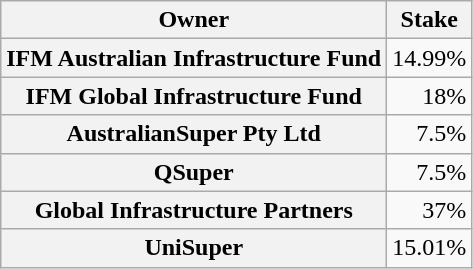<table class="wikitable sortable static-row-numbers col1left" style=text-align:right>
<tr>
<th>Owner</th>
<th>Stake</th>
</tr>
<tr>
<th>IFM Australian Infrastructure Fund</th>
<td>14.99%</td>
</tr>
<tr>
<th>IFM Global Infrastructure Fund</th>
<td>18%</td>
</tr>
<tr>
<th>AustralianSuper Pty Ltd</th>
<td>7.5%</td>
</tr>
<tr>
<th>QSuper</th>
<td>7.5%</td>
</tr>
<tr>
<th>Global Infrastructure Partners</th>
<td>37%</td>
</tr>
<tr>
<th>UniSuper</th>
<td>15.01%</td>
</tr>
</table>
